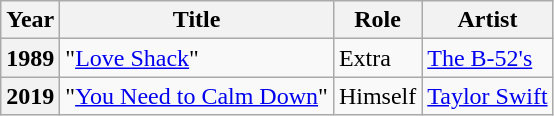<table class="wikitable sortable plainrowheaders">
<tr>
<th scope="col">Year</th>
<th scope="col">Title</th>
<th scope="col">Role</th>
<th scope="col">Artist</th>
</tr>
<tr>
<th scope="row">1989</th>
<td>"<a href='#'>Love Shack</a>"</td>
<td>Extra</td>
<td><a href='#'>The B-52's</a></td>
</tr>
<tr>
<th scope="row">2019</th>
<td>"<a href='#'>You Need to Calm Down</a>"</td>
<td>Himself</td>
<td><a href='#'>Taylor Swift</a></td>
</tr>
</table>
